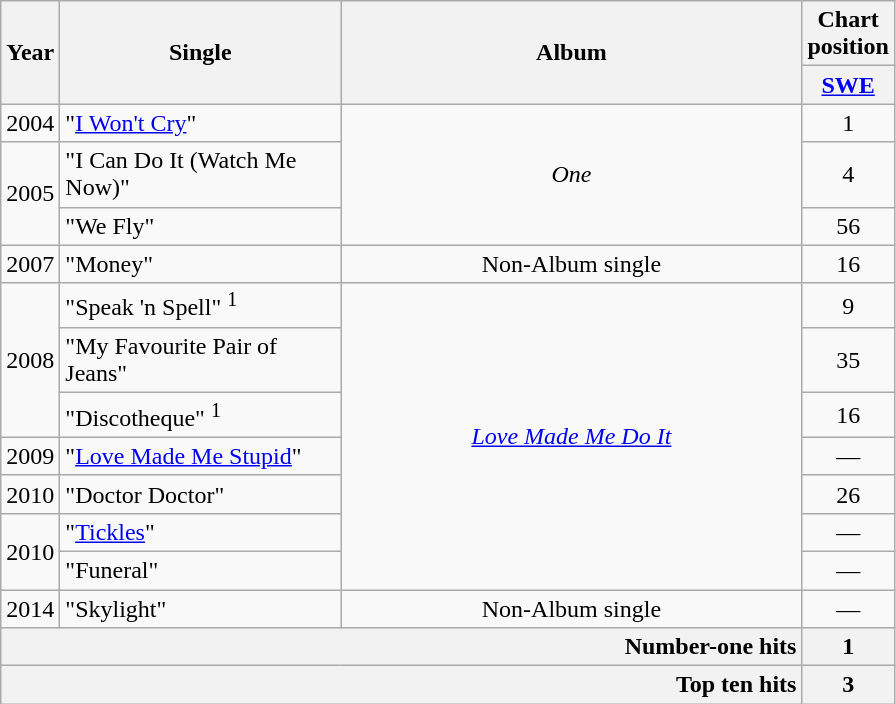<table class="wikitable" style="text-align: center;">
<tr>
<th rowspan="2">Year</th>
<th width="180" rowspan="2">Single</th>
<th width="300" rowspan="2">Album</th>
<th colspan="1">Chart position</th>
</tr>
<tr>
<th width="30"><a href='#'>SWE</a><br></th>
</tr>
<tr>
<td rowspan="1">2004</td>
<td align="left">"<a href='#'>I Won't Cry</a>"</td>
<td rowspan="3"><em>One</em></td>
<td>1</td>
</tr>
<tr>
<td rowspan="2">2005</td>
<td align="left">"I Can Do It (Watch Me Now)"</td>
<td>4</td>
</tr>
<tr>
<td align="left">"We Fly"</td>
<td>56</td>
</tr>
<tr>
<td rowspan="1">2007</td>
<td align="left">"Money"</td>
<td rowspan="1">Non-Album single</td>
<td>16</td>
</tr>
<tr>
<td rowspan="3">2008</td>
<td align="left">"Speak 'n Spell" <sup>1</sup></td>
<td rowspan="7"><em><a href='#'>Love Made Me Do It</a></em></td>
<td>9</td>
</tr>
<tr>
<td align="left">"My Favourite Pair of Jeans"</td>
<td>35</td>
</tr>
<tr>
<td align="left">"Discotheque" <sup>1</sup></td>
<td>16</td>
</tr>
<tr>
<td rowspan="1">2009</td>
<td align="left">"<a href='#'>Love Made Me Stupid</a>"</td>
<td>—</td>
</tr>
<tr>
<td rowspan="1">2010</td>
<td align="left">"Doctor Doctor"</td>
<td>26</td>
</tr>
<tr>
<td rowspan="2">2010</td>
<td align="left">"<a href='#'>Tickles</a>"</td>
<td>—</td>
</tr>
<tr>
<td align="left">"Funeral"</td>
<td>—</td>
</tr>
<tr>
<td rowspan="1">2014</td>
<td align="left">"Skylight"</td>
<td rowspan="1">Non-Album single</td>
<td>—</td>
</tr>
<tr>
<th style="text-align: right;" colspan="3">Number-one hits</th>
<th>1</th>
</tr>
<tr>
<th style="text-align: right;" colspan="3">Top ten hits</th>
<th>3</th>
</tr>
</table>
